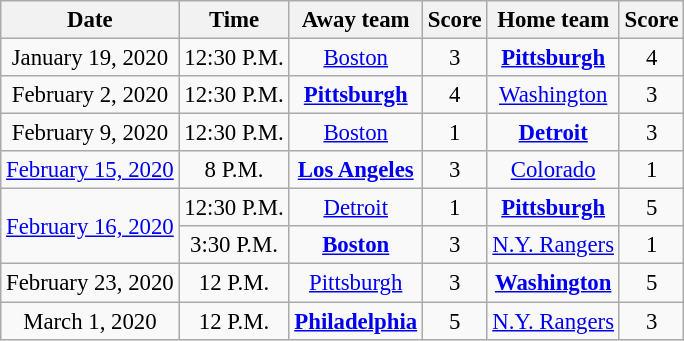<table class="wikitable sortable" style="font-size: 95%;text-align: center;">
<tr>
<th>Date</th>
<th>Time</th>
<th>Away team</th>
<th>Score</th>
<th>Home team</th>
<th>Score</th>
</tr>
<tr>
<td>January 19, 2020</td>
<td>12:30 P.M.</td>
<td><a href='#'>Boston</a></td>
<td>3</td>
<td><a href='#'><strong>Pittsburgh</strong></a></td>
<td>4</td>
</tr>
<tr>
<td>February 2, 2020</td>
<td>12:30 P.M.</td>
<td><a href='#'><strong>Pittsburgh</strong></a></td>
<td>4</td>
<td><a href='#'>Washington</a></td>
<td>3</td>
</tr>
<tr>
<td>February 9, 2020</td>
<td>12:30 P.M.</td>
<td><a href='#'>Boston</a></td>
<td>1</td>
<td><a href='#'><strong>Detroit</strong></a></td>
<td>3</td>
</tr>
<tr>
<td><a href='#'>February 15, 2020</a></td>
<td>8 P.M.</td>
<td><a href='#'><strong>Los Angeles</strong></a></td>
<td>3</td>
<td><a href='#'>Colorado</a></td>
<td>1</td>
</tr>
<tr>
<td rowspan=2><a href='#'>February 16, 2020</a></td>
<td>12:30 P.M.</td>
<td><a href='#'>Detroit</a></td>
<td>1</td>
<td><a href='#'><strong>Pittsburgh</strong></a></td>
<td>5</td>
</tr>
<tr>
<td>3:30 P.M.</td>
<td><a href='#'><strong>Boston</strong></a></td>
<td>3</td>
<td><a href='#'>N.Y. Rangers</a></td>
<td>1</td>
</tr>
<tr>
<td>February 23, 2020</td>
<td>12 P.M.</td>
<td><a href='#'>Pittsburgh</a></td>
<td>3</td>
<td><a href='#'><strong>Washington</strong></a></td>
<td>5</td>
</tr>
<tr>
<td>March 1, 2020</td>
<td>12 P.M.</td>
<td><a href='#'><strong>Philadelphia</strong></a></td>
<td>5</td>
<td><a href='#'>N.Y. Rangers</a></td>
<td>3</td>
</tr>
</table>
